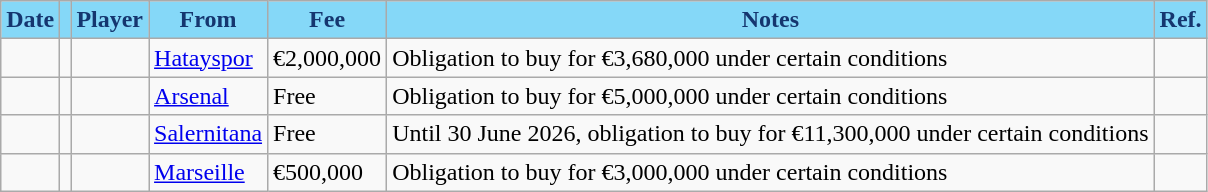<table class="wikitable plainrowheaders">
<tr>
<th style="background:#85D8F8; color:#15366F; text-align:center;">Date</th>
<th style="background:#85D8F8; color:#15366F; text-align:center;"></th>
<th style="background:#85D8F8; color:#15366F; text-align:center;">Player</th>
<th style="background:#85D8F8; color:#15366F; text-align:center;">From</th>
<th style="background:#85D8F8; color:#15366F; text-align:center;">Fee</th>
<th style="background:#85D8F8; color:#15366F; text-align:center;">Notes</th>
<th style="background:#85D8F8; color:#15366F; text-align:center;">Ref.</th>
</tr>
<tr>
<td></td>
<td align="center"></td>
<td></td>
<td> <a href='#'>Hatayspor</a></td>
<td>€2,000,000</td>
<td>Obligation to buy for €3,680,000 under certain conditions</td>
<td></td>
</tr>
<tr>
<td></td>
<td></td>
<td></td>
<td> <a href='#'>Arsenal</a></td>
<td>Free</td>
<td>Obligation to buy for €5,000,000 under certain conditions</td>
<td></td>
</tr>
<tr>
<td></td>
<td></td>
<td></td>
<td> <a href='#'>Salernitana</a></td>
<td>Free</td>
<td>Until 30 June 2026, obligation to buy for €11,300,000 under certain conditions</td>
<td></td>
</tr>
<tr>
<td></td>
<td></td>
<td></td>
<td> <a href='#'>Marseille</a></td>
<td>€500,000</td>
<td>Obligation to buy for €3,000,000 under certain conditions</td>
<td></td>
</tr>
</table>
